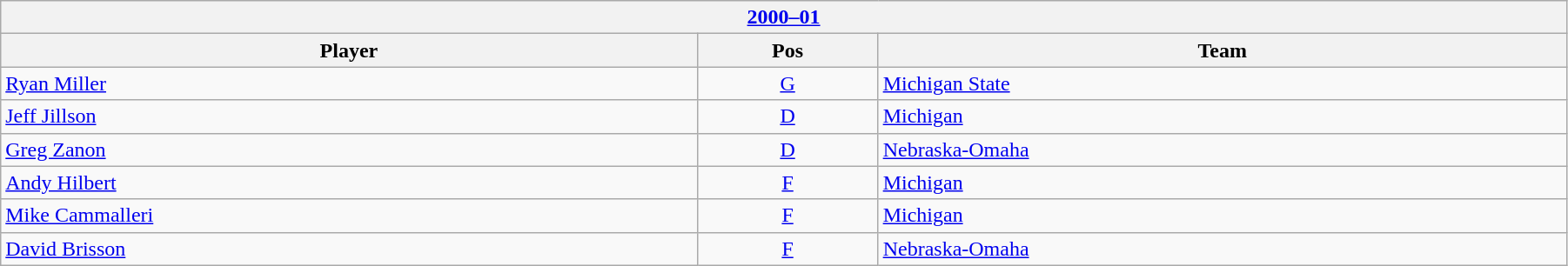<table class="wikitable" width=95%>
<tr>
<th colspan=3><a href='#'>2000–01</a></th>
</tr>
<tr>
<th>Player</th>
<th>Pos</th>
<th>Team</th>
</tr>
<tr>
<td><a href='#'>Ryan Miller</a></td>
<td style="text-align:center;"><a href='#'>G</a></td>
<td><a href='#'>Michigan State</a></td>
</tr>
<tr>
<td><a href='#'>Jeff Jillson</a></td>
<td style="text-align:center;"><a href='#'>D</a></td>
<td><a href='#'>Michigan</a></td>
</tr>
<tr>
<td><a href='#'>Greg Zanon</a></td>
<td style="text-align:center;"><a href='#'>D</a></td>
<td><a href='#'>Nebraska-Omaha</a></td>
</tr>
<tr>
<td><a href='#'>Andy Hilbert</a></td>
<td style="text-align:center;"><a href='#'>F</a></td>
<td><a href='#'>Michigan</a></td>
</tr>
<tr>
<td><a href='#'>Mike Cammalleri</a></td>
<td style="text-align:center;"><a href='#'>F</a></td>
<td><a href='#'>Michigan</a></td>
</tr>
<tr>
<td><a href='#'>David Brisson</a></td>
<td style="text-align:center;"><a href='#'>F</a></td>
<td><a href='#'>Nebraska-Omaha</a></td>
</tr>
</table>
